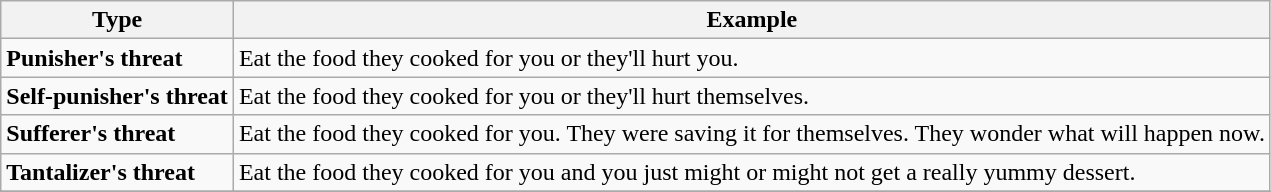<table class="wikitable">
<tr>
<th>Type</th>
<th>Example</th>
</tr>
<tr>
<td><strong>Punisher's threat</strong></td>
<td>Eat the food they cooked for you or they'll hurt you.</td>
</tr>
<tr>
<td><strong>Self-punisher's threat</strong></td>
<td>Eat the food they cooked for you or they'll hurt themselves.</td>
</tr>
<tr>
<td><strong>Sufferer's threat</strong></td>
<td>Eat the food they cooked for you. They were saving it for themselves. They wonder what will happen now.</td>
</tr>
<tr>
<td><strong>Tantalizer's threat</strong></td>
<td>Eat the food they cooked for you and you just might or might not get a really yummy dessert.</td>
</tr>
<tr>
</tr>
</table>
